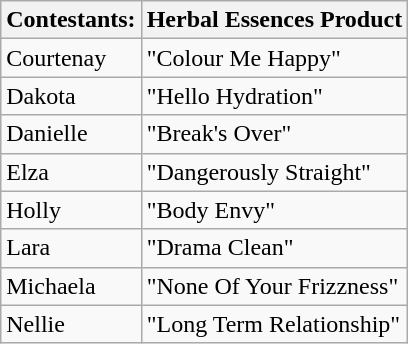<table class="wikitable">
<tr>
<th>Contestants:</th>
<th>Herbal Essences Product</th>
</tr>
<tr>
<td>Courtenay</td>
<td>"Colour Me Happy"</td>
</tr>
<tr>
<td>Dakota</td>
<td>"Hello Hydration"</td>
</tr>
<tr>
<td>Danielle</td>
<td>"Break's Over"</td>
</tr>
<tr>
<td>Elza</td>
<td>"Dangerously Straight"</td>
</tr>
<tr>
<td>Holly</td>
<td>"Body Envy"</td>
</tr>
<tr>
<td>Lara</td>
<td>"Drama Clean"</td>
</tr>
<tr>
<td>Michaela</td>
<td>"None Of Your Frizzness"</td>
</tr>
<tr>
<td>Nellie</td>
<td>"Long Term Relationship"</td>
</tr>
</table>
